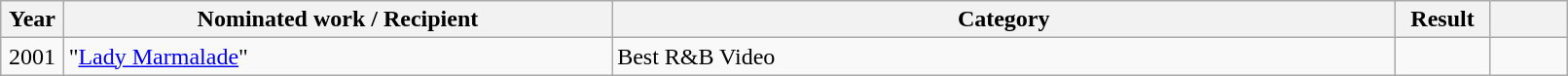<table class="wikitable plainrowheaders" style="width:85%;">
<tr>
<th scope="col" style="width:4%;">Year</th>
<th scope="col" style="width:35%;">Nominated work / Recipient</th>
<th scope="col" style="width:50%;">Category</th>
<th scope="col" style="width:6%;">Result</th>
<th scope="col" style="width:6%;"></th>
</tr>
<tr>
<td align="center">2001</td>
<td>"<a href='#'>Lady Marmalade</a>"</td>
<td>Best R&B Video</td>
<td></td>
<td></td>
</tr>
</table>
